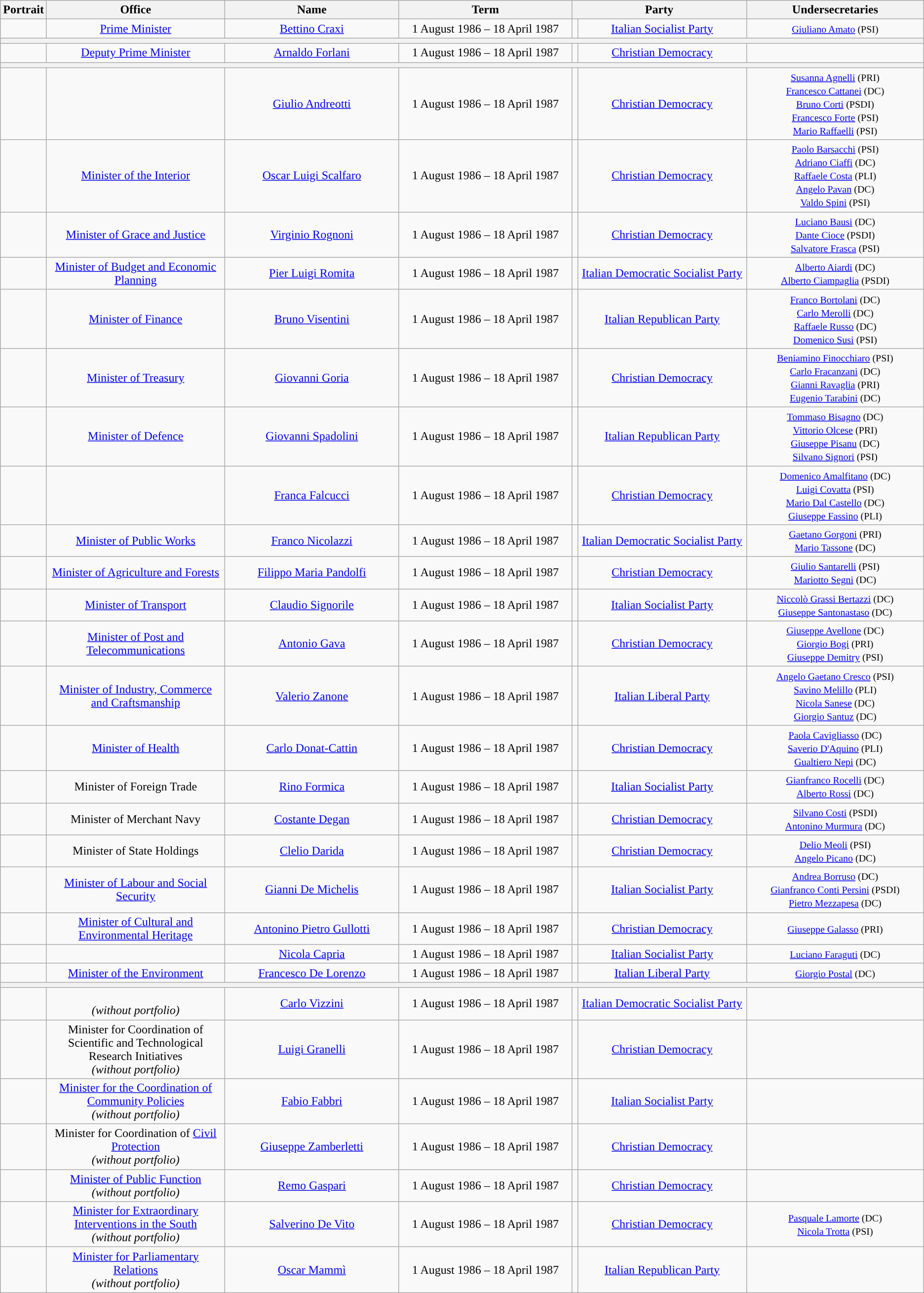<table class="wikitable" style="text-align:center">
<tr>
<th>Portrait</th>
<th width=20%>Office</th>
<th width=20%>Name</th>
<th width=20%>Term</th>
<th width=20% colspan=2>Party</th>
<th width=20%>Undersecretaries</th>
</tr>
<tr>
<td></td>
<td><a href='#'>Prime Minister</a></td>
<td><a href='#'>Bettino Craxi</a></td>
<td>1 August 1986 – 18 April 1987</td>
<td style="background:"></td>
<td><a href='#'>Italian Socialist Party</a></td>
<td><small><a href='#'>Giuliano Amato</a> (PSI)</small></td>
</tr>
<tr>
<th colspan="7"></th>
</tr>
<tr>
<td></td>
<td><a href='#'>Deputy Prime Minister</a></td>
<td><a href='#'>Arnaldo Forlani</a></td>
<td>1 August 1986 – 18 April 1987</td>
<td style="background:"></td>
<td><a href='#'>Christian Democracy</a></td>
<td></td>
</tr>
<tr>
<th colspan="7"></th>
</tr>
<tr>
<td></td>
<td></td>
<td><a href='#'>Giulio Andreotti</a></td>
<td>1 August 1986 – 18 April 1987</td>
<td style="background:"></td>
<td><a href='#'>Christian Democracy</a></td>
<td><small><a href='#'>Susanna Agnelli</a> (PRI) <br> <a href='#'>Francesco Cattanei</a> (DC) <br> <a href='#'>Bruno Corti</a> (PSDI) <br> <a href='#'>Francesco Forte</a> (PSI) <br> <a href='#'>Mario Raffaelli</a> (PSI)</small></td>
</tr>
<tr>
<td></td>
<td><a href='#'>Minister of the Interior</a></td>
<td><a href='#'>Oscar Luigi Scalfaro</a></td>
<td>1 August 1986 – 18 April 1987</td>
<td style="background:"></td>
<td><a href='#'>Christian Democracy</a></td>
<td><small><a href='#'>Paolo Barsacchi</a> (PSI) <br> <a href='#'>Adriano Ciaffi</a> (DC) <br> <a href='#'>Raffaele Costa</a> (PLI) <br> <a href='#'>Angelo Pavan</a> (DC) <br> <a href='#'>Valdo Spini</a> (PSI)</small></td>
</tr>
<tr>
<td></td>
<td><a href='#'>Minister of Grace and Justice</a></td>
<td><a href='#'>Virginio Rognoni</a></td>
<td>1 August 1986 – 18 April 1987</td>
<td style="background:"></td>
<td><a href='#'>Christian Democracy</a></td>
<td><small><a href='#'>Luciano Bausi</a> (DC) <br> <a href='#'>Dante Cioce</a> (PSDI) <br> <a href='#'>Salvatore Frasca</a> (PSI)</small></td>
</tr>
<tr>
<td></td>
<td><a href='#'>Minister of Budget and Economic Planning</a></td>
<td><a href='#'>Pier Luigi Romita</a></td>
<td>1 August 1986 – 18 April 1987</td>
<td style="background:"></td>
<td><a href='#'>Italian Democratic Socialist Party</a></td>
<td><small><a href='#'>Alberto Aiardi</a> (DC) <br> <a href='#'>Alberto Ciampaglia</a> (PSDI)</small></td>
</tr>
<tr>
<td></td>
<td><a href='#'>Minister of Finance</a></td>
<td><a href='#'>Bruno Visentini</a></td>
<td>1 August 1986 – 18 April 1987</td>
<td style="background:"></td>
<td><a href='#'>Italian Republican Party</a></td>
<td><small><a href='#'>Franco Bortolani</a> (DC) <br> <a href='#'>Carlo Merolli</a> (DC) <br> <a href='#'>Raffaele Russo</a> (DC) <br> <a href='#'>Domenico Susi</a> (PSI)</small></td>
</tr>
<tr>
<td></td>
<td><a href='#'>Minister of Treasury</a></td>
<td><a href='#'>Giovanni Goria</a></td>
<td>1 August 1986 – 18 April 1987</td>
<td style="background:"></td>
<td><a href='#'>Christian Democracy</a></td>
<td><small><a href='#'>Beniamino Finocchiaro</a> (PSI) <br> <a href='#'>Carlo Fracanzani</a> (DC) <br> <a href='#'>Gianni Ravaglia</a> (PRI) <br> <a href='#'>Eugenio Tarabini</a> (DC)</small></td>
</tr>
<tr>
<td></td>
<td><a href='#'>Minister of Defence</a></td>
<td><a href='#'>Giovanni Spadolini</a></td>
<td>1 August 1986 – 18 April 1987</td>
<td style="background:"></td>
<td><a href='#'>Italian Republican Party</a></td>
<td><small><a href='#'>Tommaso Bisagno</a> (DC) <br> <a href='#'>Vittorio Olcese</a> (PRI) <br> <a href='#'>Giuseppe Pisanu</a> (DC) <br> <a href='#'>Silvano Signori</a> (PSI)</small></td>
</tr>
<tr>
<td></td>
<td></td>
<td><a href='#'>Franca Falcucci</a></td>
<td>1 August 1986 – 18 April 1987</td>
<td style="background:"></td>
<td><a href='#'>Christian Democracy</a></td>
<td><small><a href='#'>Domenico Amalfitano</a> (DC) <br> <a href='#'>Luigi Covatta</a> (PSI) <br> <a href='#'>Mario Dal Castello</a> (DC) <br> <a href='#'>Giuseppe Fassino</a> (PLI)</small></td>
</tr>
<tr>
<td></td>
<td><a href='#'>Minister of Public Works</a></td>
<td><a href='#'>Franco Nicolazzi</a></td>
<td>1 August 1986 – 18 April 1987</td>
<td style="background:"></td>
<td><a href='#'>Italian Democratic Socialist Party</a></td>
<td><small><a href='#'>Gaetano Gorgoni</a> (PRI) <br> <a href='#'>Mario Tassone</a> (DC)</small></td>
</tr>
<tr>
<td></td>
<td><a href='#'>Minister of Agriculture and Forests</a></td>
<td><a href='#'>Filippo Maria Pandolfi</a></td>
<td>1 August 1986 – 18 April 1987</td>
<td style="background:"></td>
<td><a href='#'>Christian Democracy</a></td>
<td><small><a href='#'>Giulio Santarelli</a> (PSI) <br> <a href='#'>Mariotto Segni</a> (DC)</small></td>
</tr>
<tr>
<td></td>
<td><a href='#'>Minister of Transport</a></td>
<td><a href='#'>Claudio Signorile</a></td>
<td>1 August 1986 – 18 April 1987</td>
<td style="background:"></td>
<td><a href='#'>Italian Socialist Party</a></td>
<td><small><a href='#'>Niccolò Grassi Bertazzi</a> (DC) <br> <a href='#'>Giuseppe Santonastaso</a> (DC)</small></td>
</tr>
<tr>
<td></td>
<td><a href='#'>Minister of Post and Telecommunications</a></td>
<td><a href='#'>Antonio Gava</a></td>
<td>1 August 1986 – 18 April 1987</td>
<td style="background:"></td>
<td><a href='#'>Christian Democracy</a></td>
<td><small><a href='#'>Giuseppe Avellone</a> (DC) <br> <a href='#'>Giorgio Bogi</a> (PRI) <br> <a href='#'>Giuseppe Demitry</a> (PSI)</small></td>
</tr>
<tr>
<td></td>
<td><a href='#'>Minister of Industry, Commerce and Craftsmanship</a></td>
<td><a href='#'>Valerio Zanone</a></td>
<td>1 August 1986 – 18 April 1987</td>
<td style="background:"></td>
<td><a href='#'>Italian Liberal Party</a></td>
<td><small><a href='#'>Angelo Gaetano Cresco</a> (PSI) <br> <a href='#'>Savino Melillo</a> (PLI) <br> <a href='#'>Nicola Sanese</a> (DC) <br> <a href='#'>Giorgio Santuz</a> (DC)</small></td>
</tr>
<tr>
<td></td>
<td><a href='#'>Minister of Health</a></td>
<td><a href='#'>Carlo Donat-Cattin</a></td>
<td>1 August 1986 – 18 April 1987</td>
<td style="background:"></td>
<td><a href='#'>Christian Democracy</a></td>
<td><small><a href='#'>Paola Cavigliasso</a> (DC) <br> <a href='#'>Saverio D'Aquino</a> (PLI) <br> <a href='#'>Gualtiero Nepi</a> (DC)</small></td>
</tr>
<tr>
<td></td>
<td>Minister of Foreign Trade</td>
<td><a href='#'>Rino Formica</a></td>
<td>1 August 1986 – 18 April 1987</td>
<td style="background:"></td>
<td><a href='#'>Italian Socialist Party</a></td>
<td><small><a href='#'>Gianfranco Rocelli</a> (DC) <br> <a href='#'>Alberto Rossi</a> (DC)</small></td>
</tr>
<tr>
<td></td>
<td>Minister of Merchant Navy</td>
<td><a href='#'>Costante Degan</a></td>
<td>1 August 1986 – 18 April 1987</td>
<td style="background:"></td>
<td><a href='#'>Christian Democracy</a></td>
<td><small><a href='#'>Silvano Costi</a> (PSDI) <br> <a href='#'>Antonino Murmura</a> (DC)</small></td>
</tr>
<tr>
<td></td>
<td>Minister of State Holdings</td>
<td><a href='#'>Clelio Darida</a></td>
<td>1 August 1986 – 18 April 1987</td>
<td style="background:"></td>
<td><a href='#'>Christian Democracy</a></td>
<td><small><a href='#'>Delio Meoli</a> (PSI) <br> <a href='#'>Angelo Picano</a> (DC)</small></td>
</tr>
<tr>
<td></td>
<td><a href='#'>Minister of Labour and Social Security</a></td>
<td><a href='#'>Gianni De Michelis</a></td>
<td>1 August 1986 – 18 April 1987</td>
<td style="background:"></td>
<td><a href='#'>Italian Socialist Party</a></td>
<td><small><a href='#'>Andrea Borruso</a> (DC) <br> <a href='#'>Gianfranco Conti Persini</a> (PSDI) <br> <a href='#'>Pietro Mezzapesa</a> (DC)</small></td>
</tr>
<tr>
<td></td>
<td><a href='#'>Minister of Cultural and Environmental Heritage</a></td>
<td><a href='#'>Antonino Pietro Gullotti</a></td>
<td>1 August 1986 – 18 April 1987</td>
<td style="background:"></td>
<td><a href='#'>Christian Democracy</a></td>
<td><small><a href='#'>Giuseppe Galasso</a> (PRI)</small></td>
</tr>
<tr>
<td></td>
<td></td>
<td><a href='#'>Nicola Capria</a></td>
<td>1 August 1986 – 18 April 1987</td>
<td style="background:"></td>
<td><a href='#'>Italian Socialist Party</a></td>
<td><small><a href='#'>Luciano Faraguti</a> (DC)</small></td>
</tr>
<tr>
<td></td>
<td><a href='#'>Minister of the Environment</a></td>
<td><a href='#'>Francesco De Lorenzo</a></td>
<td>1 August 1986 – 18 April 1987</td>
<td style="background:"></td>
<td><a href='#'>Italian Liberal Party</a></td>
<td><small><a href='#'>Giorgio Postal</a> (DC)</small></td>
</tr>
<tr>
<th colspan="7"></th>
</tr>
<tr>
<td></td>
<td> <br> <em>(without portfolio)</em></td>
<td><a href='#'>Carlo Vizzini</a></td>
<td>1 August 1986 – 18 April 1987</td>
<td style="background:"></td>
<td><a href='#'>Italian Democratic Socialist Party</a></td>
<td></td>
</tr>
<tr>
<td></td>
<td>Minister for Coordination of Scientific and Technological Research Initiatives <br> <em>(without portfolio)</em></td>
<td><a href='#'>Luigi Granelli</a></td>
<td>1 August 1986 – 18 April 1987</td>
<td style="background:"></td>
<td><a href='#'>Christian Democracy</a></td>
<td></td>
</tr>
<tr>
<td></td>
<td><a href='#'>Minister for the Coordination of Community Policies</a> <br> <em>(without portfolio)</em></td>
<td><a href='#'>Fabio Fabbri</a></td>
<td>1 August 1986 – 18 April 1987</td>
<td style="background:"></td>
<td><a href='#'>Italian Socialist Party</a></td>
<td></td>
</tr>
<tr>
<td></td>
<td>Minister for Coordination of <a href='#'>Civil Protection</a> <br> <em>(without portfolio)</em></td>
<td><a href='#'>Giuseppe Zamberletti</a></td>
<td>1 August 1986 – 18 April 1987</td>
<td style="background:"></td>
<td><a href='#'>Christian Democracy</a></td>
<td></td>
</tr>
<tr>
<td></td>
<td><a href='#'>Minister of Public Function</a> <br> <em>(without portfolio)</em></td>
<td><a href='#'>Remo Gaspari</a></td>
<td>1 August 1986 – 18 April 1987</td>
<td style="background:"></td>
<td><a href='#'>Christian Democracy</a></td>
<td></td>
</tr>
<tr>
<td></td>
<td><a href='#'>Minister for Extraordinary Interventions in the South</a> <br> <em>(without portfolio)</em></td>
<td><a href='#'>Salverino De Vito</a></td>
<td>1 August 1986 – 18 April 1987</td>
<td style="background:"></td>
<td><a href='#'>Christian Democracy</a></td>
<td><small><a href='#'>Pasquale Lamorte</a> (DC) <br> <a href='#'>Nicola Trotta</a> (PSI)</small></td>
</tr>
<tr>
<td></td>
<td><a href='#'>Minister for Parliamentary Relations</a> <br> <em>(without portfolio)</em></td>
<td><a href='#'>Oscar Mammì</a></td>
<td>1 August 1986 – 18 April 1987</td>
<td style="background:"></td>
<td><a href='#'>Italian Republican Party</a></td>
<td></td>
</tr>
</table>
